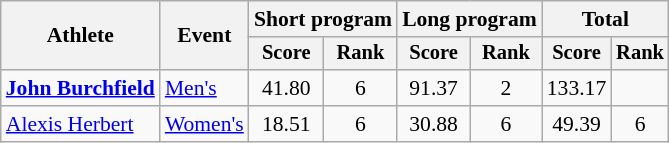<table class=wikitable style=font-size:90%;text-align:center>
<tr>
<th rowspan=2>Athlete</th>
<th rowspan=2>Event</th>
<th colspan=2>Short program</th>
<th colspan=2>Long program</th>
<th colspan=2>Total</th>
</tr>
<tr style=font-size:95%>
<th>Score</th>
<th>Rank</th>
<th>Score</th>
<th>Rank</th>
<th>Score</th>
<th>Rank</th>
</tr>
<tr>
<td align=left><strong><a href='#'>John Burchfield</a></strong></td>
<td align=left><a href='#'>Men's</a></td>
<td>41.80</td>
<td>6</td>
<td>91.37</td>
<td>2</td>
<td>133.17</td>
<td></td>
</tr>
<tr>
<td align=left><a href='#'>Alexis Herbert</a></td>
<td align=left><a href='#'>Women's</a></td>
<td>18.51</td>
<td>6</td>
<td>30.88</td>
<td>6</td>
<td>49.39</td>
<td>6</td>
</tr>
</table>
